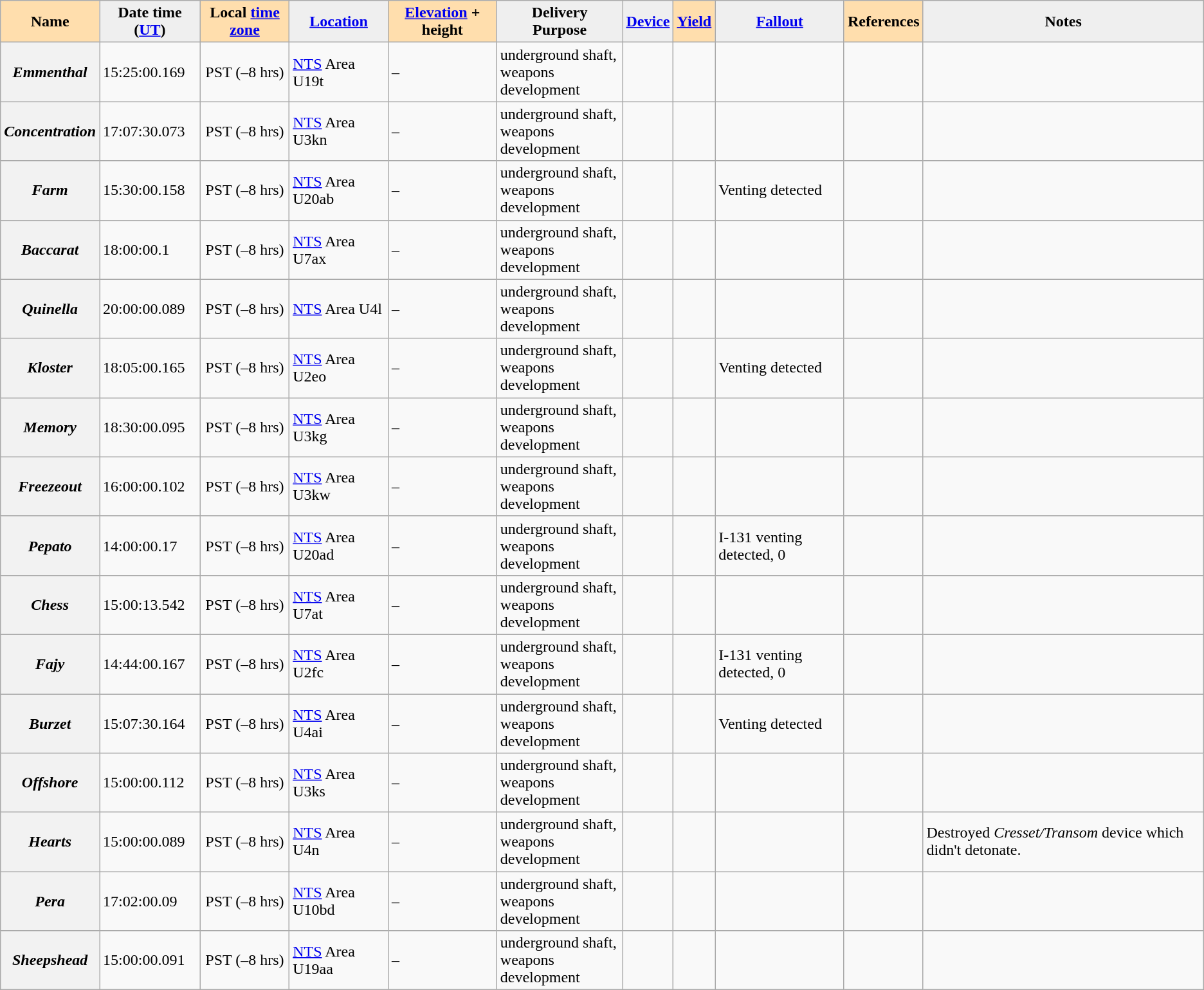<table class="wikitable sortable">
<tr>
<th style="background:#ffdead;">Name </th>
<th style="background:#efefef;">Date time (<a href='#'>UT</a>)</th>
<th style="background:#ffdead;">Local <a href='#'>time zone</a></th>
<th style="background:#efefef;"><a href='#'>Location</a></th>
<th style="background:#ffdead;"><a href='#'>Elevation</a> + height </th>
<th style="background:#efefef;">Delivery <br>Purpose </th>
<th style="background:#efefef;"><a href='#'>Device</a></th>
<th style="background:#ffdead;"><a href='#'>Yield</a></th>
<th style="background:#efefef;" class="unsortable"><a href='#'>Fallout</a></th>
<th style="background:#ffdead;" class="unsortable">References</th>
<th style="background:#efefef;" class="unsortable">Notes</th>
</tr>
<tr>
<th><em>Emmenthal</em></th>
<td> 15:25:00.169</td>
<td style="text-align:center;">PST (–8 hrs)<br></td>
<td><a href='#'>NTS</a> Area U19t </td>
<td> – </td>
<td>underground shaft,<br>weapons development</td>
<td></td>
<td style="text-align:center;"></td>
<td></td>
<td></td>
<td></td>
</tr>
<tr>
<th><em>Concentration</em></th>
<td> 17:07:30.073</td>
<td style="text-align:center;">PST (–8 hrs)<br></td>
<td><a href='#'>NTS</a> Area U3kn </td>
<td> – </td>
<td>underground shaft,<br>weapons development</td>
<td></td>
<td style="text-align:center;"></td>
<td></td>
<td></td>
<td></td>
</tr>
<tr>
<th><em>Farm</em></th>
<td> 15:30:00.158</td>
<td style="text-align:center;">PST (–8 hrs)<br></td>
<td><a href='#'>NTS</a> Area U20ab </td>
<td> – </td>
<td>underground shaft,<br>weapons development</td>
<td></td>
<td style="text-align:center;"></td>
<td>Venting detected</td>
<td></td>
<td></td>
</tr>
<tr>
<th><em>Baccarat</em></th>
<td> 18:00:00.1</td>
<td style="text-align:center;">PST (–8 hrs)<br></td>
<td><a href='#'>NTS</a> Area U7ax </td>
<td> – </td>
<td>underground shaft,<br>weapons development</td>
<td></td>
<td style="text-align:center;"></td>
<td></td>
<td></td>
<td></td>
</tr>
<tr>
<th><em>Quinella</em></th>
<td> 20:00:00.089</td>
<td style="text-align:center;">PST (–8 hrs)<br></td>
<td><a href='#'>NTS</a> Area U4l </td>
<td> – </td>
<td>underground shaft,<br>weapons development</td>
<td></td>
<td style="text-align:center;"></td>
<td></td>
<td></td>
<td></td>
</tr>
<tr>
<th><em>Kloster</em></th>
<td> 18:05:00.165</td>
<td style="text-align:center;">PST (–8 hrs)<br></td>
<td><a href='#'>NTS</a> Area U2eo </td>
<td> – </td>
<td>underground shaft,<br>weapons development</td>
<td></td>
<td style="text-align:center;"></td>
<td>Venting detected</td>
<td></td>
<td></td>
</tr>
<tr>
<th><em>Memory</em></th>
<td> 18:30:00.095</td>
<td style="text-align:center;">PST (–8 hrs)<br></td>
<td><a href='#'>NTS</a> Area U3kg </td>
<td> – </td>
<td>underground shaft,<br>weapons development</td>
<td></td>
<td style="text-align:center;"></td>
<td></td>
<td></td>
<td></td>
</tr>
<tr>
<th><em>Freezeout</em></th>
<td> 16:00:00.102</td>
<td style="text-align:center;">PST (–8 hrs)<br></td>
<td><a href='#'>NTS</a> Area U3kw </td>
<td> – </td>
<td>underground shaft,<br>weapons development</td>
<td></td>
<td style="text-align:center;"></td>
<td></td>
<td></td>
<td></td>
</tr>
<tr>
<th><em>Pepato</em></th>
<td> 14:00:00.17</td>
<td style="text-align:center;">PST (–8 hrs)<br></td>
<td><a href='#'>NTS</a> Area U20ad </td>
<td> – </td>
<td>underground shaft,<br>weapons development</td>
<td></td>
<td style="text-align:center;"></td>
<td>I-131 venting detected, 0</td>
<td></td>
<td></td>
</tr>
<tr>
<th><em>Chess</em></th>
<td> 15:00:13.542</td>
<td style="text-align:center;">PST (–8 hrs)<br></td>
<td><a href='#'>NTS</a> Area U7at </td>
<td> – </td>
<td>underground shaft,<br>weapons development</td>
<td></td>
<td style="text-align:center;"></td>
<td></td>
<td></td>
<td></td>
</tr>
<tr>
<th><em>Fajy</em></th>
<td> 14:44:00.167</td>
<td style="text-align:center;">PST (–8 hrs)<br></td>
<td><a href='#'>NTS</a> Area U2fc </td>
<td> – </td>
<td>underground shaft,<br>weapons development</td>
<td></td>
<td style="text-align:center;"></td>
<td>I-131 venting detected, 0</td>
<td></td>
<td></td>
</tr>
<tr>
<th><em>Burzet</em></th>
<td> 15:07:30.164</td>
<td style="text-align:center;">PST (–8 hrs)<br></td>
<td><a href='#'>NTS</a> Area U4ai </td>
<td> – </td>
<td>underground shaft,<br>weapons development</td>
<td></td>
<td style="text-align:center;"></td>
<td>Venting detected</td>
<td></td>
<td></td>
</tr>
<tr>
<th><em>Offshore</em></th>
<td> 15:00:00.112</td>
<td style="text-align:center;">PST (–8 hrs)<br></td>
<td><a href='#'>NTS</a> Area U3ks </td>
<td> – </td>
<td>underground shaft,<br>weapons development</td>
<td></td>
<td style="text-align:center;"></td>
<td></td>
<td></td>
<td></td>
</tr>
<tr>
<th><em>Hearts</em></th>
<td> 15:00:00.089</td>
<td style="text-align:center;">PST (–8 hrs)<br></td>
<td><a href='#'>NTS</a> Area U4n </td>
<td> – </td>
<td>underground shaft,<br>weapons development</td>
<td></td>
<td style="text-align:center;"></td>
<td></td>
<td></td>
<td>Destroyed <em>Cresset/Transom</em> device which didn't detonate.</td>
</tr>
<tr>
<th><em>Pera</em></th>
<td> 17:02:00.09</td>
<td style="text-align:center;">PST (–8 hrs)<br></td>
<td><a href='#'>NTS</a> Area U10bd </td>
<td> – </td>
<td>underground shaft,<br>weapons development</td>
<td></td>
<td style="text-align:center;"></td>
<td></td>
<td></td>
<td></td>
</tr>
<tr>
<th><em>Sheepshead</em></th>
<td> 15:00:00.091</td>
<td style="text-align:center;">PST (–8 hrs)<br></td>
<td><a href='#'>NTS</a> Area U19aa </td>
<td> – </td>
<td>underground shaft,<br>weapons development</td>
<td></td>
<td style="text-align:center;"></td>
<td></td>
<td></td>
<td></td>
</tr>
</table>
